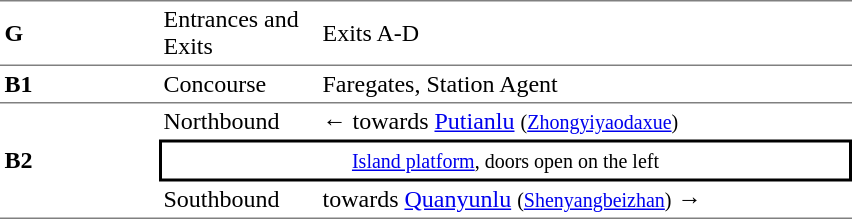<table cellspacing=0 cellpadding=3>
<tr>
<td style="border-top:solid 1px gray;border-bottom:solid 1px gray;" width=100><strong>G</strong></td>
<td style="border-top:solid 1px gray;border-bottom:solid 1px gray;" width=100>Entrances and Exits</td>
<td style="border-top:solid 1px gray;border-bottom:solid 1px gray;" width=350>Exits A-D</td>
</tr>
<tr>
<td style="border-bottom:solid 1px gray;"><strong>B1</strong></td>
<td style="border-bottom:solid 1px gray;">Concourse</td>
<td style="border-bottom:solid 1px gray;">Faregates, Station Agent</td>
</tr>
<tr>
<td style="border-bottom:solid 1px gray;" rowspan=3><strong>B2</strong></td>
<td>Northbound</td>
<td>←  towards <a href='#'>Putianlu</a> <small>(<a href='#'>Zhongyiyaodaxue</a>)</small></td>
</tr>
<tr>
<td style="border-right:solid 2px black;border-left:solid 2px black;border-top:solid 2px black;border-bottom:solid 2px black;text-align:center;" colspan=2><small><a href='#'>Island platform</a>, doors open on the left</small></td>
</tr>
<tr>
<td style="border-bottom:solid 1px gray;">Southbound</td>
<td style="border-bottom:solid 1px gray;">  towards <a href='#'>Quanyunlu</a> <small>(<a href='#'>Shenyangbeizhan</a>)</small> →</td>
</tr>
</table>
